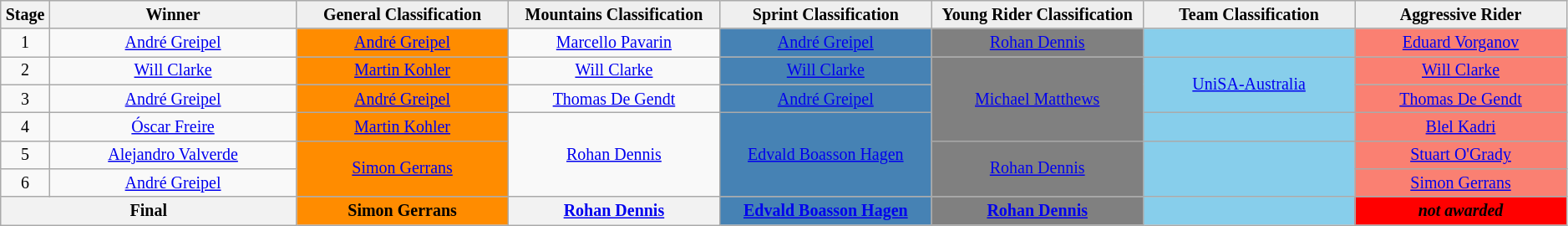<table class="wikitable" style="text-align: center; font-size:smaller;">
<tr style="background-color: #efefef;">
<th width="1%">Stage</th>
<th width="14%">Winner</th>
<th style="background:#EFEFEF;" width="12%">General Classification<br></th>
<th style="background:#EFEFEF;" width="12%">Mountains Classification<br></th>
<th style="background:#EFEFEF;" width="12%">Sprint Classification<br></th>
<th style="background:#EFEFEF"  width="12%">Young Rider Classification<br></th>
<th style="background:#EFEFEF;" width="12%">Team Classification<br></th>
<th style="background:#EFEFEF;" width="12%">Aggressive Rider<br></th>
</tr>
<tr>
<td>1</td>
<td><a href='#'>André Greipel</a></td>
<td style="background:#FF8C00;"><a href='#'>André Greipel</a></td>
<td style="background:offwhite;"><a href='#'>Marcello Pavarin</a></td>
<td style="background:#4682B4;"><a href='#'>André Greipel</a></td>
<td style="background:grey; color: #FFFFFF;"><a href='#'>Rohan Dennis</a></td>
<td style="background:#87CEEB;"></td>
<td style="background:salmon;"><a href='#'>Eduard Vorganov</a></td>
</tr>
<tr>
<td>2</td>
<td><a href='#'>Will Clarke</a></td>
<td style="background:#FF8C00;"><a href='#'>Martin Kohler</a></td>
<td style="background:offwhite;"><a href='#'>Will Clarke</a></td>
<td style="background:#4682B4;"><a href='#'>Will Clarke</a></td>
<td style="background:grey; color: #FFFFFF;" rowspan=3><a href='#'>Michael Matthews</a></td>
<td style="background:#87CEEB;" rowspan=2><a href='#'>UniSA-Australia</a></td>
<td style="background:salmon;"><a href='#'>Will Clarke</a></td>
</tr>
<tr>
<td>3</td>
<td><a href='#'>André Greipel</a></td>
<td style="background:#FF8C00;"><a href='#'>André Greipel</a></td>
<td style="background:offwhite;"><a href='#'>Thomas De Gendt</a></td>
<td style="background:#4682B4;"><a href='#'>André Greipel</a></td>
<td style="background:salmon;"><a href='#'>Thomas De Gendt</a></td>
</tr>
<tr>
<td>4</td>
<td><a href='#'>Óscar Freire</a></td>
<td style="background:#FF8C00;"><a href='#'>Martin Kohler</a></td>
<td style="background:offwhite;" rowspan=3><a href='#'>Rohan Dennis</a></td>
<td style="background:#4682B4;" rowspan=3><a href='#'>Edvald Boasson Hagen</a></td>
<td style="background:#87CEEB;"></td>
<td style="background:salmon;"><a href='#'>Blel Kadri</a></td>
</tr>
<tr>
<td>5</td>
<td><a href='#'>Alejandro Valverde</a></td>
<td style="background:#FF8C00;" rowspan=2><a href='#'>Simon Gerrans</a></td>
<td style="background:grey; color: #FFFFFF;" rowspan=2><a href='#'>Rohan Dennis</a></td>
<td style="background:#87CEEB;" rowspan=2></td>
<td style="background:salmon;"><a href='#'>Stuart O'Grady</a></td>
</tr>
<tr>
<td>6</td>
<td><a href='#'>André Greipel</a></td>
<td style="background:salmon;"><a href='#'>Simon Gerrans</a></td>
</tr>
<tr>
<th colspan=2><strong>Final</strong></th>
<th style="background:#FF8C00;">Simon Gerrans</th>
<th style="background:offwhite;"><a href='#'>Rohan Dennis</a></th>
<th style="background:#4682B4;"><a href='#'>Edvald Boasson Hagen</a></th>
<th style="background:grey; color: #FFFFFF;"><a href='#'>Rohan Dennis</a></th>
<th style="background:#87CEEB;"></th>
<th style="background:red" align="center"><em>not awarded</em></th>
</tr>
</table>
